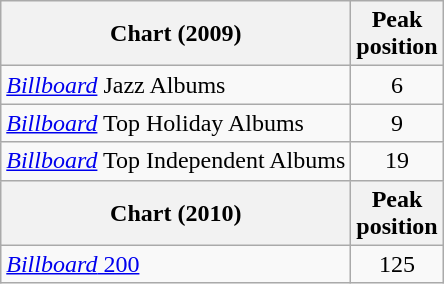<table class="wikitable">
<tr>
<th>Chart (2009)</th>
<th>Peak<br>position</th>
</tr>
<tr>
<td><em><a href='#'>Billboard</a></em> Jazz Albums</td>
<td align="center">6</td>
</tr>
<tr>
<td><em><a href='#'>Billboard</a></em> Top Holiday Albums</td>
<td align="center">9</td>
</tr>
<tr>
<td><em><a href='#'>Billboard</a></em> Top Independent Albums</td>
<td align="center">19</td>
</tr>
<tr>
<th>Chart (2010)</th>
<th>Peak <br>position</th>
</tr>
<tr>
<td><a href='#'><em>Billboard</em> 200</a></td>
<td align="center">125</td>
</tr>
</table>
